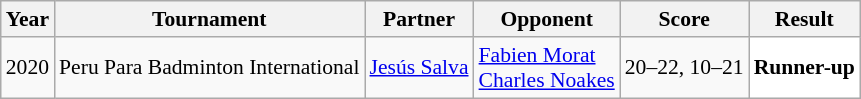<table class="sortable wikitable" style="font-size: 90%;">
<tr>
<th>Year</th>
<th>Tournament</th>
<th>Partner</th>
<th>Opponent</th>
<th>Score</th>
<th>Result</th>
</tr>
<tr>
<td align="center">2020</td>
<td align="left">Peru Para Badminton International</td>
<td> <a href='#'>Jesús Salva</a></td>
<td align="left"> <a href='#'>Fabien Morat</a><br> <a href='#'>Charles Noakes</a></td>
<td align="left">20–22, 10–21</td>
<td style="text-align:left; background:white"> <strong>Runner-up</strong></td>
</tr>
</table>
